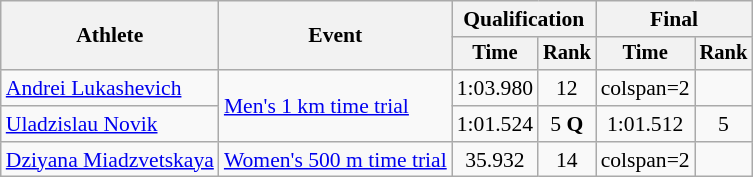<table class="wikitable" style="text-align:center; font-size:90%">
<tr>
<th rowspan=2>Athlete</th>
<th rowspan=2>Event</th>
<th colspan=2>Qualification</th>
<th colspan=2>Final</th>
</tr>
<tr style="font-size:95%">
<th>Time</th>
<th>Rank</th>
<th>Time</th>
<th>Rank</th>
</tr>
<tr>
<td align=left><a href='#'>Andrei Lukashevich</a></td>
<td rowspan=2 align=left><a href='#'>Men's 1 km time trial</a></td>
<td>1:03.980</td>
<td>12</td>
<td>colspan=2 </td>
</tr>
<tr>
<td align=left><a href='#'>Uladzislau Novik</a></td>
<td>1:01.524</td>
<td>5 <strong>Q</strong></td>
<td>1:01.512</td>
<td>5</td>
</tr>
<tr>
<td align=left><a href='#'>Dziyana Miadzvetskaya</a></td>
<td align=left><a href='#'>Women's 500 m time trial</a></td>
<td>35.932</td>
<td>14</td>
<td>colspan=2 </td>
</tr>
</table>
